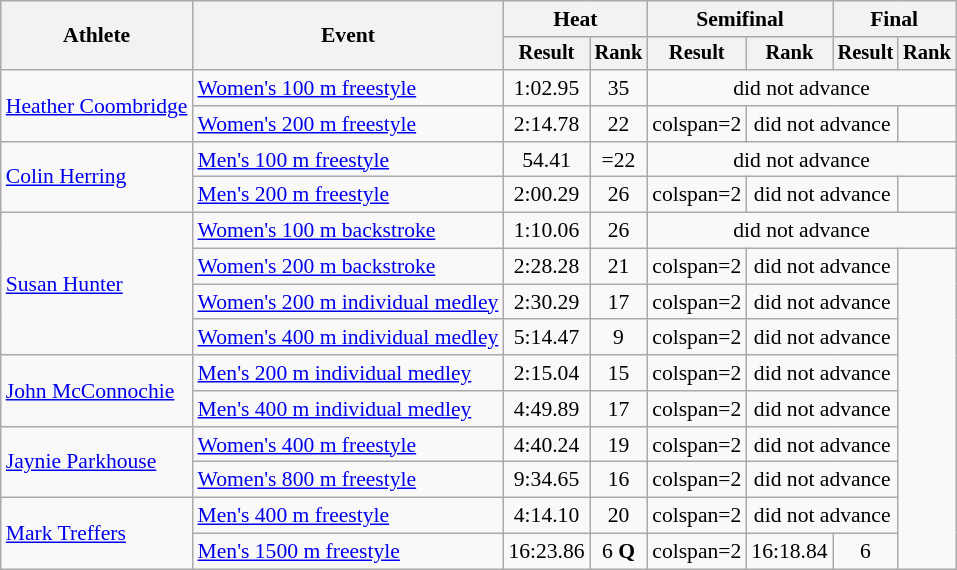<table class="wikitable" style="font-size:90%;text-align:center;">
<tr>
<th rowspan=2>Athlete</th>
<th rowspan=2>Event</th>
<th colspan=2>Heat</th>
<th colspan=2>Semifinal</th>
<th colspan=2>Final</th>
</tr>
<tr style="font-size:95%">
<th>Result</th>
<th>Rank</th>
<th>Result</th>
<th>Rank</th>
<th>Result</th>
<th>Rank</th>
</tr>
<tr align=center>
<td align=left rowspan=2><a href='#'>Heather Coombridge</a></td>
<td align=left><a href='#'>Women's 100 m freestyle</a></td>
<td>1:02.95</td>
<td>35</td>
<td colspan=4>did not advance</td>
</tr>
<tr align=center>
<td align=left><a href='#'>Women's 200 m freestyle</a></td>
<td>2:14.78</td>
<td>22</td>
<td>colspan=2 </td>
<td colspan=2>did not advance</td>
</tr>
<tr align=center>
<td align=left rowspan=2><a href='#'>Colin Herring</a></td>
<td align=left><a href='#'>Men's 100 m freestyle</a></td>
<td>54.41</td>
<td>=22</td>
<td colspan=4>did not advance</td>
</tr>
<tr align=center>
<td align=left><a href='#'>Men's 200 m freestyle</a></td>
<td>2:00.29</td>
<td>26</td>
<td>colspan=2 </td>
<td colspan=2>did not advance</td>
</tr>
<tr align=center>
<td align=left rowspan=4><a href='#'>Susan Hunter</a></td>
<td align=left><a href='#'>Women's 100 m backstroke</a></td>
<td>1:10.06</td>
<td>26</td>
<td colspan=4>did not advance</td>
</tr>
<tr align=center>
<td align=left><a href='#'>Women's 200 m backstroke</a></td>
<td>2:28.28</td>
<td>21</td>
<td>colspan=2 </td>
<td colspan=2>did not advance</td>
</tr>
<tr align=center>
<td align=left><a href='#'>Women's 200 m individual medley</a></td>
<td>2:30.29</td>
<td>17</td>
<td>colspan=2 </td>
<td colspan=2>did not advance</td>
</tr>
<tr align=center>
<td align=left><a href='#'>Women's 400 m individual medley</a></td>
<td>5:14.47</td>
<td>9</td>
<td>colspan=2 </td>
<td colspan=2>did not advance</td>
</tr>
<tr align=center>
<td align=left rowspan=2><a href='#'>John McConnochie</a></td>
<td align=left><a href='#'>Men's 200 m individual medley</a></td>
<td>2:15.04</td>
<td>15</td>
<td>colspan=2 </td>
<td colspan=2>did not advance</td>
</tr>
<tr align=center>
<td align=left><a href='#'>Men's 400 m individual medley</a></td>
<td>4:49.89</td>
<td>17</td>
<td>colspan=2 </td>
<td colspan=2>did not advance</td>
</tr>
<tr align=center>
<td align=left rowspan=2><a href='#'>Jaynie Parkhouse</a></td>
<td align=left><a href='#'>Women's 400 m freestyle</a></td>
<td>4:40.24</td>
<td>19</td>
<td>colspan=2 </td>
<td colspan=2>did not advance</td>
</tr>
<tr align=center>
<td align=left><a href='#'>Women's 800 m freestyle</a></td>
<td>9:34.65</td>
<td>16</td>
<td>colspan=2 </td>
<td colspan=2>did not advance</td>
</tr>
<tr align=center>
<td align=left rowspan=2><a href='#'>Mark Treffers</a></td>
<td align=left><a href='#'>Men's 400 m freestyle</a></td>
<td>4:14.10</td>
<td>20</td>
<td>colspan=2 </td>
<td colspan=2>did not advance</td>
</tr>
<tr align=center>
<td align=left><a href='#'>Men's 1500 m freestyle</a></td>
<td>16:23.86</td>
<td>6 <strong>Q</strong></td>
<td>colspan=2 </td>
<td>16:18.84</td>
<td>6</td>
</tr>
</table>
